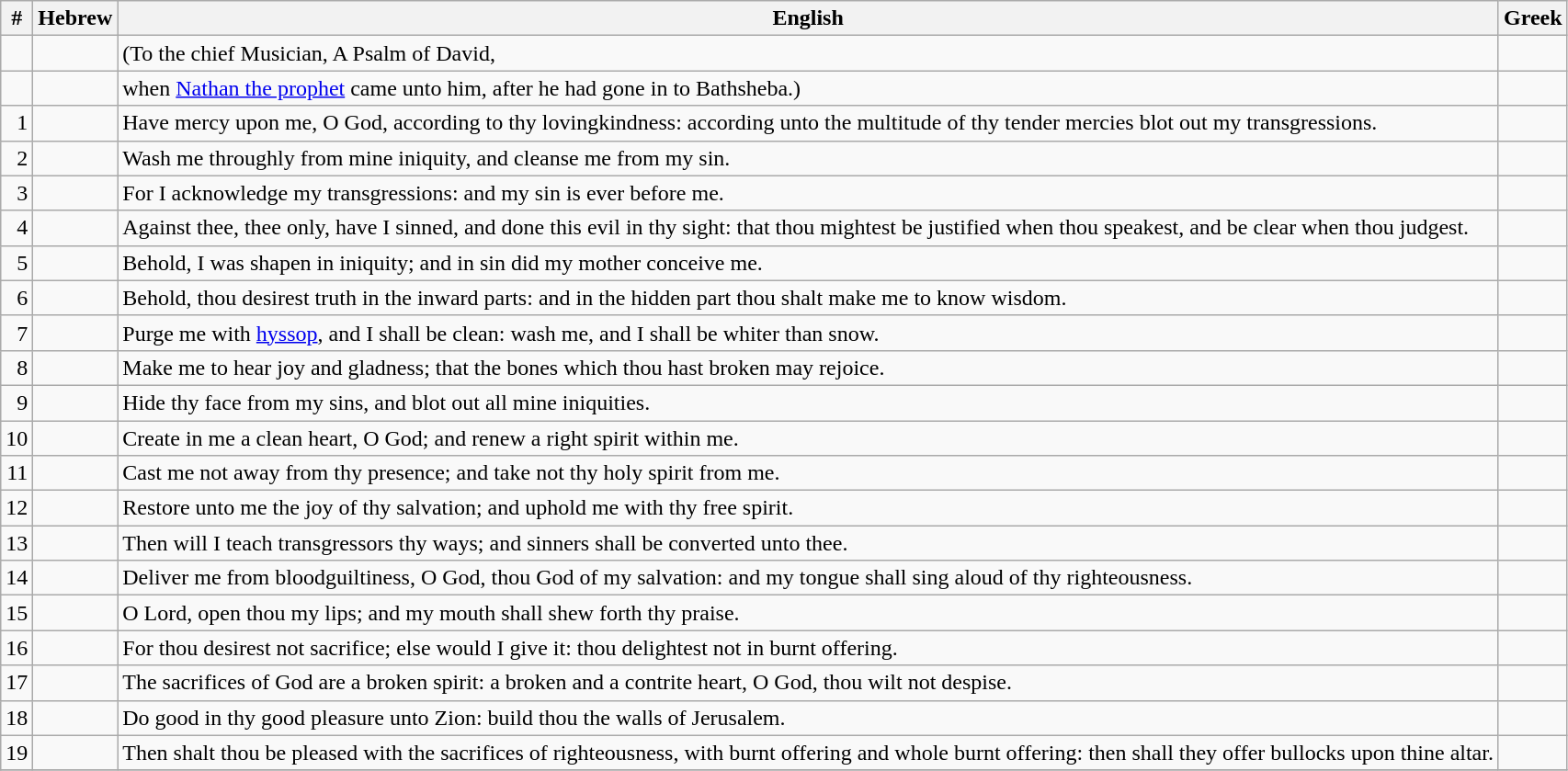<table class=wikitable>
<tr>
<th>#</th>
<th>Hebrew</th>
<th>English</th>
<th>Greek</th>
</tr>
<tr>
<td style="text-align:right"></td>
<td style="text-align:right"></td>
<td>(To the chief Musician, A Psalm of David,</td>
<td></td>
</tr>
<tr>
<td style="text-align:right"></td>
<td style="text-align:right"></td>
<td>when <a href='#'>Nathan the prophet</a> came unto him, after he had gone in to Bathsheba.)</td>
<td></td>
</tr>
<tr>
<td style="text-align:right">1</td>
<td style="text-align:right"></td>
<td>Have mercy upon me, O God, according to thy lovingkindness: according unto the multitude of thy tender mercies blot out my transgressions.</td>
<td></td>
</tr>
<tr>
<td style="text-align:right">2</td>
<td style="text-align:right"></td>
<td>Wash me throughly from mine iniquity, and cleanse me from my sin.</td>
<td></td>
</tr>
<tr>
<td style="text-align:right">3</td>
<td style="text-align:right"></td>
<td>For I acknowledge my transgressions: and my sin is ever before me.</td>
<td></td>
</tr>
<tr>
<td style="text-align:right">4</td>
<td style="text-align:right"></td>
<td>Against thee, thee only, have I sinned, and done this evil in thy sight: that thou mightest be justified when thou speakest, and be clear when thou judgest.</td>
<td></td>
</tr>
<tr>
<td style="text-align:right">5</td>
<td style="text-align:right"></td>
<td>Behold, I was shapen in iniquity; and in sin did my mother conceive me.</td>
<td></td>
</tr>
<tr>
<td style="text-align:right">6</td>
<td style="text-align:right"></td>
<td>Behold, thou desirest truth in the inward parts: and in the hidden part thou shalt make me to know wisdom.</td>
<td></td>
</tr>
<tr>
<td style="text-align:right">7</td>
<td style="text-align:right"></td>
<td>Purge me with <a href='#'>hyssop</a>, and I shall be clean: wash me, and I shall be whiter than snow.</td>
<td></td>
</tr>
<tr>
<td style="text-align:right">8</td>
<td style="text-align:right"></td>
<td>Make me to hear joy and gladness; that the bones which thou hast broken may rejoice.</td>
<td></td>
</tr>
<tr>
<td style="text-align:right">9</td>
<td style="text-align:right"></td>
<td>Hide thy face from my sins, and blot out all mine iniquities.</td>
<td></td>
</tr>
<tr>
<td style="text-align:right">10</td>
<td style="text-align:right"></td>
<td>Create in me a clean heart, O God; and renew a right spirit within me.</td>
<td></td>
</tr>
<tr>
<td style="text-align:right">11</td>
<td style="text-align:right"></td>
<td>Cast me not away from thy presence; and take not thy holy spirit from me.</td>
<td></td>
</tr>
<tr>
<td style="text-align:right">12</td>
<td style="text-align:right"></td>
<td>Restore unto me the joy of thy salvation; and uphold me with thy free spirit.</td>
<td></td>
</tr>
<tr>
<td style="text-align:right">13</td>
<td style="text-align:right"></td>
<td>Then will I teach transgressors thy ways; and sinners shall be converted unto thee.</td>
<td></td>
</tr>
<tr>
<td style="text-align:right">14</td>
<td style="text-align:right"></td>
<td>Deliver me from bloodguiltiness, O God, thou God of my salvation: and my tongue shall sing aloud of thy righteousness.</td>
<td></td>
</tr>
<tr>
<td style="text-align:right">15</td>
<td style="text-align:right"></td>
<td>O Lord, open thou my lips; and my mouth shall shew forth thy praise.</td>
<td></td>
</tr>
<tr>
<td style="text-align:right">16</td>
<td style="text-align:right"></td>
<td>For thou desirest not sacrifice; else would I give it: thou delightest not in burnt offering.</td>
<td></td>
</tr>
<tr>
<td style="text-align:right">17</td>
<td style="text-align:right"></td>
<td>The sacrifices of God are a broken spirit: a broken and a contrite heart, O God, thou wilt not despise.</td>
<td></td>
</tr>
<tr>
<td style="text-align:right">18</td>
<td style="text-align:right"></td>
<td>Do good in thy good pleasure unto Zion: build thou the walls of Jerusalem.</td>
<td></td>
</tr>
<tr>
<td style="text-align:right">19</td>
<td style="text-align:right"></td>
<td>Then shalt thou be pleased with the sacrifices of righteousness, with burnt offering and whole burnt offering: then shall they offer bullocks upon thine altar.</td>
<td></td>
</tr>
<tr>
</tr>
</table>
